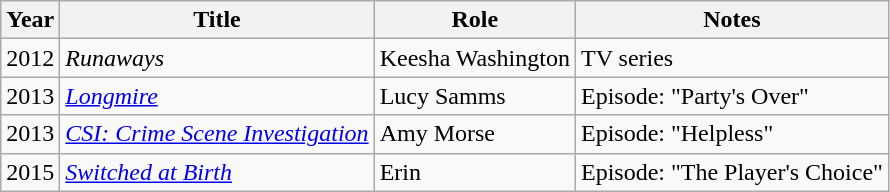<table class="wikitable sortable">
<tr>
<th>Year</th>
<th>Title</th>
<th>Role</th>
<th class="unsortable">Notes</th>
</tr>
<tr>
<td>2012</td>
<td><em>Runaways</em></td>
<td>Keesha Washington</td>
<td>TV series</td>
</tr>
<tr>
<td>2013</td>
<td><em><a href='#'>Longmire</a></em></td>
<td>Lucy Samms</td>
<td>Episode: "Party's Over"</td>
</tr>
<tr>
<td>2013</td>
<td><em><a href='#'>CSI: Crime Scene Investigation</a></em></td>
<td>Amy Morse</td>
<td>Episode: "Helpless"</td>
</tr>
<tr>
<td>2015</td>
<td><em><a href='#'>Switched at Birth</a></em></td>
<td>Erin</td>
<td>Episode: "The Player's Choice"</td>
</tr>
</table>
